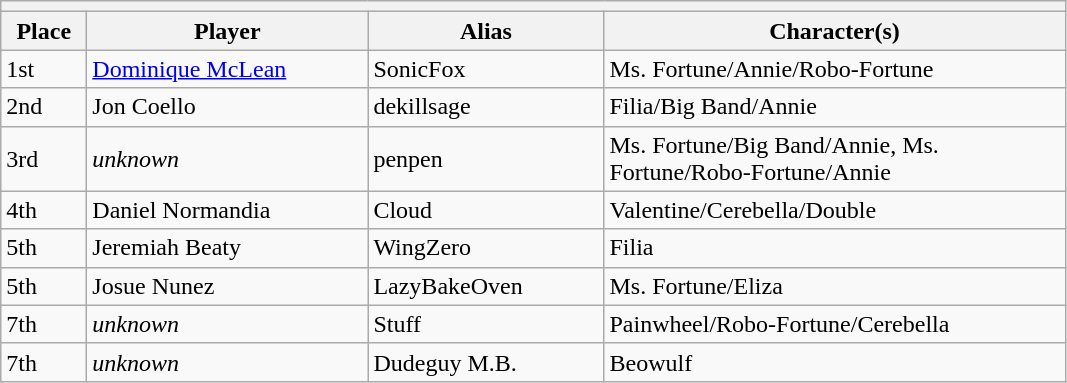<table class="wikitable">
<tr>
<th colspan=4></th>
</tr>
<tr>
<th style="width:50px;">Place</th>
<th style="width:180px;">Player</th>
<th style="width:150px;">Alias</th>
<th style="width:300px;">Character(s)</th>
</tr>
<tr>
<td>1st</td>
<td> <a href='#'>Dominique McLean</a></td>
<td>SonicFox</td>
<td>Ms. Fortune/Annie/Robo-Fortune</td>
</tr>
<tr>
<td>2nd</td>
<td> Jon Coello</td>
<td>dekillsage</td>
<td>Filia/Big Band/Annie</td>
</tr>
<tr>
<td>3rd</td>
<td> <em>unknown</em></td>
<td>penpen</td>
<td>Ms. Fortune/Big Band/Annie, Ms. Fortune/Robo-Fortune/Annie</td>
</tr>
<tr>
<td>4th</td>
<td> Daniel Normandia</td>
<td>Cloud</td>
<td>Valentine/Cerebella/Double</td>
</tr>
<tr>
<td>5th</td>
<td> Jeremiah Beaty</td>
<td>WingZero</td>
<td>Filia</td>
</tr>
<tr>
<td>5th</td>
<td> Josue Nunez</td>
<td>LazyBakeOven</td>
<td>Ms. Fortune/Eliza</td>
</tr>
<tr>
<td>7th</td>
<td> <em>unknown</em></td>
<td>Stuff</td>
<td>Painwheel/Robo-Fortune/Cerebella</td>
</tr>
<tr>
<td>7th</td>
<td> <em>unknown</em></td>
<td>Dudeguy M.B.</td>
<td>Beowulf</td>
</tr>
</table>
